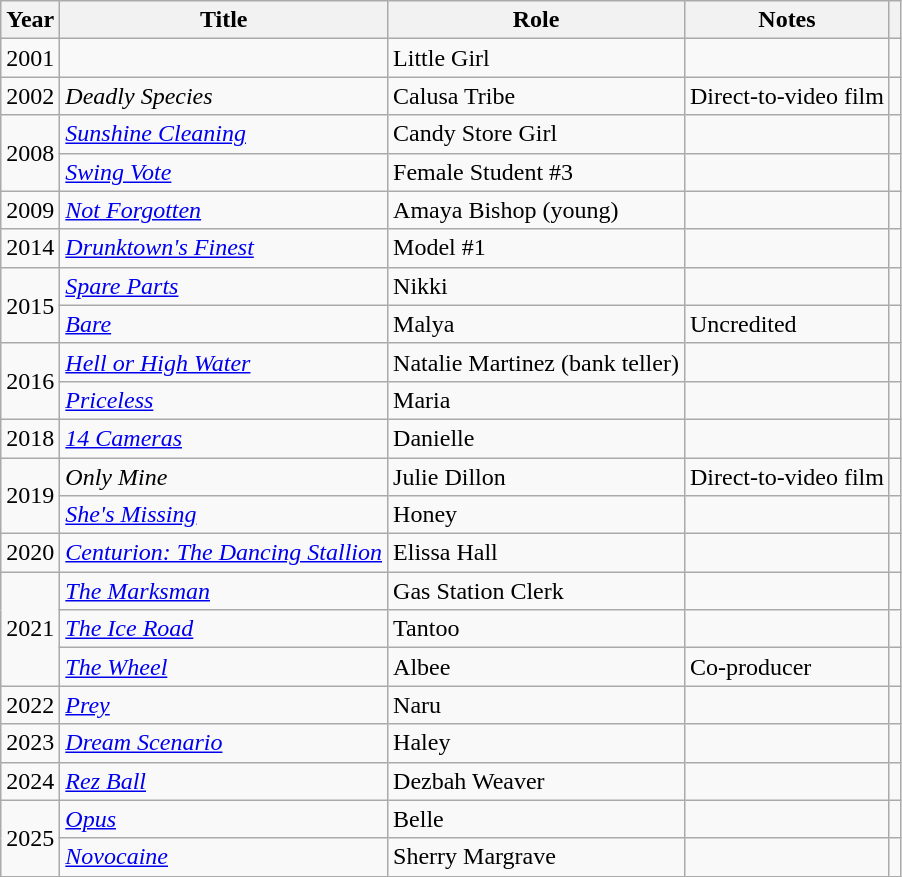<table class="wikitable sortable">
<tr>
<th>Year</th>
<th>Title</th>
<th>Role</th>
<th class="unsortable">Notes</th>
<th class="unsortable"></th>
</tr>
<tr>
<td>2001</td>
<td><em></em></td>
<td>Little Girl</td>
<td></td>
<td></td>
</tr>
<tr>
<td>2002</td>
<td><em>Deadly Species</em></td>
<td>Calusa Tribe</td>
<td>Direct-to-video film</td>
<td></td>
</tr>
<tr>
<td rowspan="2">2008</td>
<td><em><a href='#'>Sunshine Cleaning</a></em></td>
<td>Candy Store Girl</td>
<td></td>
<td></td>
</tr>
<tr>
<td><em><a href='#'>Swing Vote</a></em></td>
<td>Female Student #3</td>
<td></td>
<td></td>
</tr>
<tr>
<td>2009</td>
<td><em><a href='#'>Not Forgotten</a></em></td>
<td>Amaya Bishop (young)</td>
<td></td>
<td></td>
</tr>
<tr>
<td>2014</td>
<td><em><a href='#'>Drunktown's Finest</a></em></td>
<td>Model #1</td>
<td></td>
<td></td>
</tr>
<tr>
<td rowspan="2">2015</td>
<td><em><a href='#'>Spare Parts</a></em></td>
<td>Nikki</td>
<td></td>
<td></td>
</tr>
<tr>
<td><em><a href='#'>Bare</a></em></td>
<td>Malya</td>
<td>Uncredited</td>
<td></td>
</tr>
<tr>
<td rowspan="2">2016</td>
<td><em><a href='#'>Hell or High Water</a></em></td>
<td>Natalie Martinez (bank teller)</td>
<td></td>
<td></td>
</tr>
<tr>
<td><em><a href='#'>Priceless</a></em></td>
<td>Maria</td>
<td></td>
<td></td>
</tr>
<tr>
<td>2018</td>
<td><em><a href='#'>14 Cameras</a></em></td>
<td>Danielle</td>
<td></td>
<td></td>
</tr>
<tr>
<td rowspan="2">2019</td>
<td><em>Only Mine</em></td>
<td>Julie Dillon</td>
<td>Direct-to-video film</td>
<td></td>
</tr>
<tr>
<td><em><a href='#'>She's Missing</a></em></td>
<td>Honey</td>
<td></td>
<td></td>
</tr>
<tr>
<td>2020</td>
<td><em><a href='#'>Centurion: The Dancing Stallion</a></em></td>
<td>Elissa Hall</td>
<td></td>
<td></td>
</tr>
<tr>
<td rowspan="3">2021</td>
<td data-sort-value="Marksman, The"><em><a href='#'>The Marksman</a></em></td>
<td>Gas Station Clerk</td>
<td></td>
<td></td>
</tr>
<tr>
<td data-sort-value="Ice Road, The "><em><a href='#'>The Ice Road</a></em></td>
<td>Tantoo</td>
<td></td>
<td></td>
</tr>
<tr>
<td data-sort-value="Wheel, The"><em><a href='#'>The Wheel</a></em></td>
<td>Albee</td>
<td>Co-producer</td>
<td></td>
</tr>
<tr>
<td>2022</td>
<td><em><a href='#'>Prey</a></em></td>
<td>Naru</td>
<td></td>
<td></td>
</tr>
<tr>
<td>2023</td>
<td><em><a href='#'>Dream Scenario</a></em></td>
<td>Haley</td>
<td></td>
<td></td>
</tr>
<tr>
<td>2024</td>
<td><em><a href='#'>Rez Ball</a></em></td>
<td>Dezbah Weaver</td>
<td></td>
<td></td>
</tr>
<tr>
<td rowspan="2">2025</td>
<td><a href='#'><em>Opus</em></a></td>
<td>Belle</td>
<td></td>
<td></td>
</tr>
<tr>
<td><a href='#'><em>Novocaine</em></a></td>
<td>Sherry Margrave</td>
<td></td>
<td></td>
</tr>
</table>
